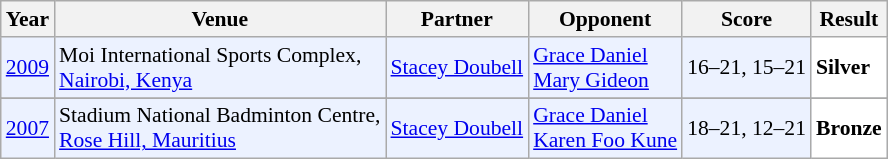<table class="sortable wikitable" style="font-size: 90%;">
<tr>
<th>Year</th>
<th>Venue</th>
<th>Partner</th>
<th>Opponent</th>
<th>Score</th>
<th>Result</th>
</tr>
<tr style="background:#ECF2FF">
<td align="center"><a href='#'>2009</a></td>
<td align="left">Moi International Sports Complex,<br><a href='#'>Nairobi, Kenya</a></td>
<td align="left"> <a href='#'>Stacey Doubell</a></td>
<td align="left"> <a href='#'>Grace Daniel</a> <br>  <a href='#'>Mary Gideon</a></td>
<td align="left">16–21, 15–21</td>
<td style="text-align:left; background:white"> <strong>Silver</strong></td>
</tr>
<tr>
</tr>
<tr style="background:#ECF2FF">
<td align="center"><a href='#'>2007</a></td>
<td align="left">Stadium National Badminton Centre,<br><a href='#'>Rose Hill, Mauritius</a></td>
<td align="left"> <a href='#'>Stacey Doubell</a></td>
<td align="left"> <a href='#'>Grace Daniel</a> <br>  <a href='#'>Karen Foo Kune</a></td>
<td align="left">18–21, 12–21</td>
<td style="text-align:left; background:white"> <strong>Bronze</strong></td>
</tr>
</table>
